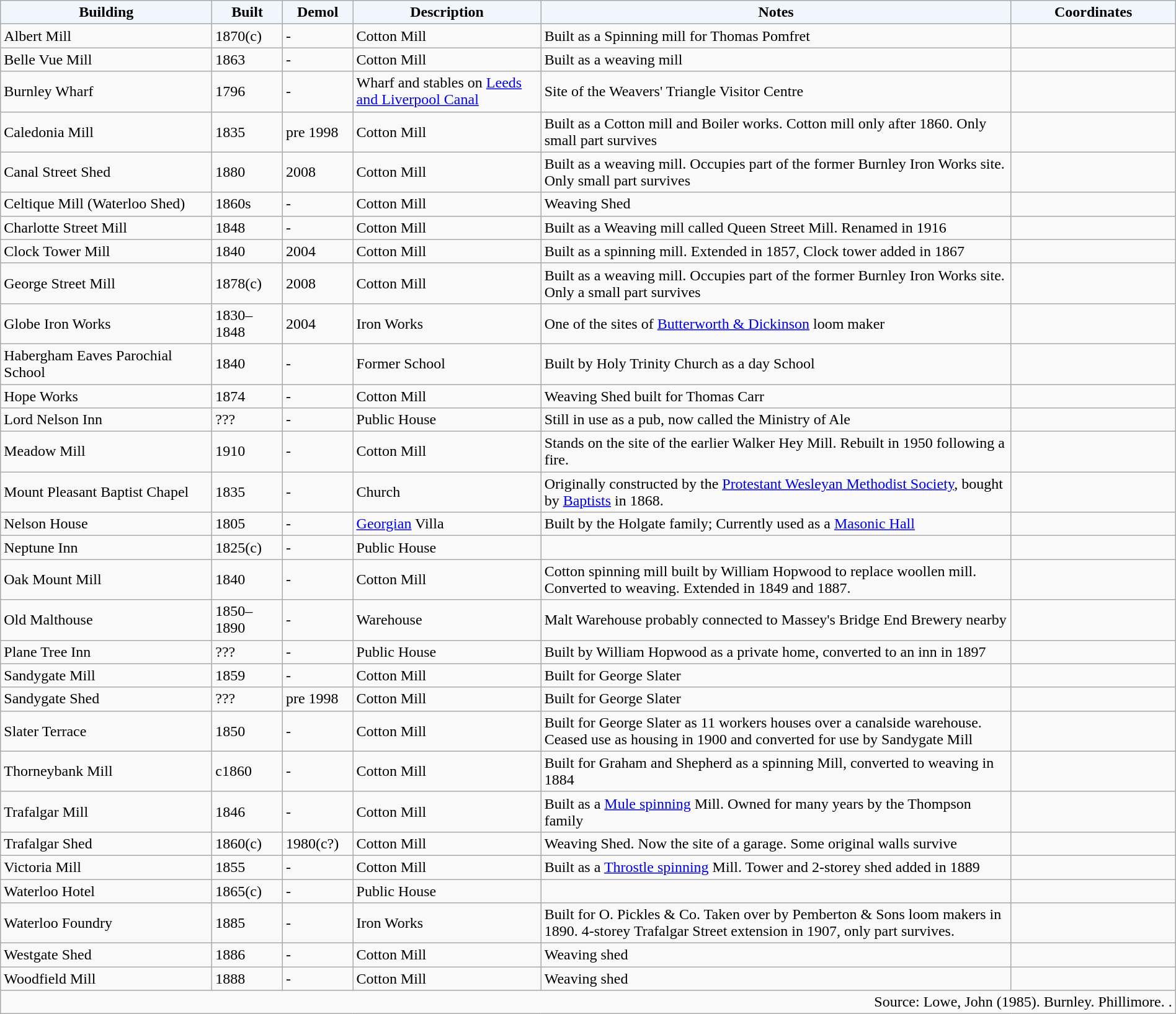<table class="wikitable sortable" style="width:100%;">
<tr>
<th style="width: 18%;background-color:#f1f5fc">Building</th>
<th style="width: 6%;background-color:#f1f5fc">Built</th>
<th style="width: 6%;background-color:#f1f5fc">Demol</th>
<th style="width: 16%;background-color:#f1f5fc">Description</th>
<th class="unsortable" style="width: 40%;background-color:#f1f5fc">Notes</th>
<th class="unsortable" style="width: 14%;background-color:#f1f5fc">Coordinates</th>
</tr>
<tr>
<td>Albert Mill</td>
<td>1870(c)</td>
<td>-</td>
<td>Cotton Mill</td>
<td>Built as a Spinning mill for Thomas Pomfret</td>
<td></td>
</tr>
<tr>
<td>Belle Vue Mill</td>
<td>1863</td>
<td>-</td>
<td>Cotton Mill</td>
<td>Built as a weaving mill</td>
<td></td>
</tr>
<tr>
<td>Burnley Wharf</td>
<td>1796</td>
<td>-</td>
<td>Wharf and stables on <a href='#'>Leeds and Liverpool Canal</a></td>
<td>Site of the Weavers' Triangle Visitor Centre</td>
<td></td>
</tr>
<tr>
<td>Caledonia Mill</td>
<td>1835</td>
<td>pre 1998</td>
<td>Cotton Mill</td>
<td>Built as a Cotton mill and Boiler works. Cotton mill only after 1860. Only small part survives</td>
<td></td>
</tr>
<tr>
<td>Canal Street Shed</td>
<td>1880</td>
<td>2008</td>
<td>Cotton Mill</td>
<td>Built as a weaving mill. Occupies part of the former Burnley Iron Works site. Only small part survives</td>
<td></td>
</tr>
<tr>
<td>Celtique Mill (Waterloo Shed)</td>
<td>1860s</td>
<td>-</td>
<td>Cotton Mill</td>
<td>Weaving Shed</td>
<td></td>
</tr>
<tr>
<td>Charlotte Street Mill</td>
<td>1848</td>
<td>-</td>
<td>Cotton Mill</td>
<td>Built as a Weaving mill called Queen Street Mill. Renamed in 1916</td>
<td></td>
</tr>
<tr>
<td>Clock Tower Mill</td>
<td>1840</td>
<td>2004</td>
<td>Cotton Mill</td>
<td>Built as a spinning mill. Extended in 1857, Clock tower added in 1867</td>
<td></td>
</tr>
<tr>
<td>George Street Mill</td>
<td>1878(c)</td>
<td>2008</td>
<td>Cotton Mill</td>
<td>Built as a weaving mill. Occupies part of the former Burnley Iron Works site. Only a small part survives</td>
<td></td>
</tr>
<tr>
<td>Globe Iron Works</td>
<td>1830–1848</td>
<td>2004</td>
<td>Iron Works</td>
<td>One of the sites of <a href='#'>Butterworth & Dickinson</a> loom maker</td>
<td></td>
</tr>
<tr>
<td>Habergham Eaves Parochial School</td>
<td>1840</td>
<td>-</td>
<td>Former School</td>
<td>Built by Holy Trinity Church as a day School</td>
<td></td>
</tr>
<tr>
<td>Hope Works</td>
<td>1874</td>
<td>-</td>
<td>Cotton Mill</td>
<td>Weaving Shed built for Thomas Carr</td>
<td></td>
</tr>
<tr>
<td>Lord Nelson Inn</td>
<td>???</td>
<td>-</td>
<td>Public House</td>
<td>Still in use as a pub, now called the Ministry of Ale</td>
<td></td>
</tr>
<tr>
<td>Meadow Mill</td>
<td>1910</td>
<td>-</td>
<td>Cotton Mill</td>
<td>Stands on the site of the earlier Walker Hey Mill. Rebuilt in 1950 following a fire.</td>
<td></td>
</tr>
<tr>
<td>Mount Pleasant Baptist Chapel</td>
<td>1835</td>
<td>-</td>
<td>Church</td>
<td>Originally constructed by the <a href='#'>Protestant Wesleyan Methodist Society</a>, bought by <a href='#'>Baptists</a> in 1868.</td>
<td></td>
</tr>
<tr>
<td>Nelson House</td>
<td>1805</td>
<td>-</td>
<td><a href='#'>Georgian</a> Villa</td>
<td>Built by the Holgate family; Currently used as a <a href='#'>Masonic Hall</a></td>
<td></td>
</tr>
<tr>
<td>Neptune Inn</td>
<td>1825(c)</td>
<td>-</td>
<td>Public House</td>
<td></td>
<td></td>
</tr>
<tr>
<td>Oak Mount Mill</td>
<td>1840</td>
<td>-</td>
<td>Cotton Mill</td>
<td>Cotton spinning mill built by William Hopwood to replace woollen mill. Converted to weaving. Extended in 1849 and 1887.</td>
<td></td>
</tr>
<tr>
<td>Old Malthouse</td>
<td>1850–1890</td>
<td>-</td>
<td>Warehouse</td>
<td>Malt Warehouse probably connected to Massey's Bridge End Brewery nearby</td>
<td></td>
</tr>
<tr>
<td>Plane Tree Inn</td>
<td>???</td>
<td>-</td>
<td>Public House</td>
<td>Built by William Hopwood as a private home, converted to an inn in 1897</td>
<td></td>
</tr>
<tr>
<td>Sandygate Mill</td>
<td>1859</td>
<td>-</td>
<td>Cotton Mill</td>
<td>Built for George Slater</td>
<td></td>
</tr>
<tr>
<td>Sandygate Shed</td>
<td>???</td>
<td>pre 1998</td>
<td>Cotton Mill</td>
<td>Built for George Slater</td>
<td></td>
</tr>
<tr>
<td>Slater Terrace</td>
<td>1850</td>
<td>-</td>
<td>Cotton Mill</td>
<td>Built for George Slater as 11 workers houses over a canalside warehouse. Ceased use as housing in 1900 and converted for use by Sandygate Mill</td>
<td></td>
</tr>
<tr>
<td>Thorneybank Mill</td>
<td>c1860</td>
<td>-</td>
<td>Cotton Mill</td>
<td>Built for Graham and Shepherd as a spinning Mill, converted to weaving in 1884</td>
<td></td>
</tr>
<tr>
<td>Trafalgar Mill</td>
<td>1846</td>
<td>-</td>
<td>Cotton Mill</td>
<td>Built as a <a href='#'>Mule spinning</a> Mill. Owned for many years by the Thompson family</td>
<td></td>
</tr>
<tr>
<td>Trafalgar Shed</td>
<td>1860(c)</td>
<td>1980(c?)</td>
<td>Cotton Mill</td>
<td>Weaving Shed. Now the site of a garage. Some original walls survive</td>
<td></td>
</tr>
<tr>
<td>Victoria Mill</td>
<td>1855</td>
<td>-</td>
<td>Cotton Mill</td>
<td>Built as a <a href='#'>Throstle spinning</a> Mill. Tower and 2-storey shed added in 1889</td>
<td></td>
</tr>
<tr>
<td>Waterloo Hotel</td>
<td>1865(c)</td>
<td>-</td>
<td>Public House</td>
<td></td>
<td></td>
</tr>
<tr>
<td>Waterloo Foundry</td>
<td>1885</td>
<td>-</td>
<td>Iron Works</td>
<td>Built for O. Pickles & Co. Taken over by Pemberton & Sons loom makers in 1890. 4-storey Trafalgar Street extension in 1907, only part survives.</td>
<td></td>
</tr>
<tr>
<td>Westgate Shed</td>
<td>1886</td>
<td>-</td>
<td>Cotton Mill</td>
<td>Weaving shed</td>
<td></td>
</tr>
<tr>
<td>Woodfield Mill</td>
<td>1888</td>
<td>-</td>
<td>Cotton Mill</td>
<td>Weaving shed</td>
<td></td>
</tr>
<tr>
<td colspan=6 style="text-align: right;">Source: Lowe, John (1985). Burnley. Phillimore. .</td>
</tr>
</table>
